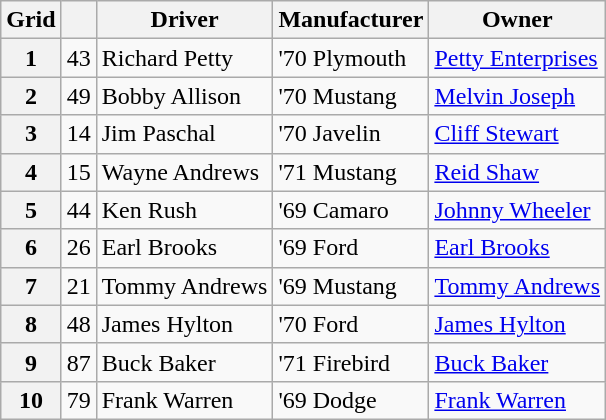<table class="wikitable">
<tr>
<th>Grid</th>
<th></th>
<th>Driver</th>
<th>Manufacturer</th>
<th>Owner</th>
</tr>
<tr>
<th>1</th>
<td>43</td>
<td>Richard Petty</td>
<td>'70 Plymouth</td>
<td><a href='#'>Petty Enterprises</a></td>
</tr>
<tr>
<th>2</th>
<td>49</td>
<td>Bobby Allison</td>
<td>'70 Mustang</td>
<td><a href='#'>Melvin Joseph</a></td>
</tr>
<tr>
<th>3</th>
<td>14</td>
<td>Jim Paschal</td>
<td>'70 Javelin</td>
<td><a href='#'>Cliff Stewart</a></td>
</tr>
<tr>
<th>4</th>
<td>15</td>
<td>Wayne Andrews</td>
<td>'71 Mustang</td>
<td><a href='#'>Reid Shaw</a></td>
</tr>
<tr>
<th>5</th>
<td>44</td>
<td>Ken Rush</td>
<td>'69 Camaro</td>
<td><a href='#'>Johnny Wheeler</a></td>
</tr>
<tr>
<th>6</th>
<td>26</td>
<td>Earl Brooks</td>
<td>'69 Ford</td>
<td><a href='#'>Earl Brooks</a></td>
</tr>
<tr>
<th>7</th>
<td>21</td>
<td>Tommy Andrews</td>
<td>'69 Mustang</td>
<td><a href='#'>Tommy Andrews</a></td>
</tr>
<tr>
<th>8</th>
<td>48</td>
<td>James Hylton</td>
<td>'70 Ford</td>
<td><a href='#'>James Hylton</a></td>
</tr>
<tr>
<th>9</th>
<td>87</td>
<td>Buck Baker</td>
<td>'71 Firebird</td>
<td><a href='#'>Buck Baker</a></td>
</tr>
<tr>
<th>10</th>
<td>79</td>
<td>Frank Warren</td>
<td>'69 Dodge</td>
<td><a href='#'>Frank Warren</a></td>
</tr>
</table>
